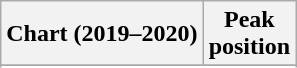<table class="wikitable sortable plainrowheaders" style="text-align:center">
<tr>
<th scope="col">Chart (2019–2020)</th>
<th scope="col">Peak<br>position</th>
</tr>
<tr>
</tr>
<tr>
</tr>
<tr>
</tr>
</table>
